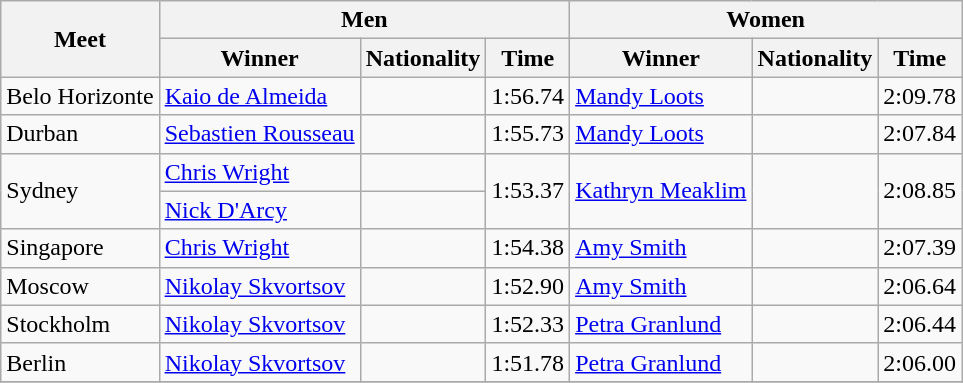<table class="wikitable">
<tr>
<th rowspan="2">Meet</th>
<th colspan="3">Men</th>
<th colspan="3">Women</th>
</tr>
<tr>
<th>Winner</th>
<th>Nationality</th>
<th>Time</th>
<th>Winner</th>
<th>Nationality</th>
<th>Time</th>
</tr>
<tr>
<td>Belo Horizonte</td>
<td><a href='#'>Kaio de Almeida</a></td>
<td></td>
<td>1:56.74</td>
<td><a href='#'>Mandy Loots</a></td>
<td></td>
<td>2:09.78</td>
</tr>
<tr>
<td>Durban</td>
<td><a href='#'>Sebastien Rousseau</a></td>
<td></td>
<td>1:55.73</td>
<td><a href='#'>Mandy Loots</a></td>
<td></td>
<td>2:07.84</td>
</tr>
<tr>
<td rowspan="2">Sydney</td>
<td><a href='#'>Chris Wright</a></td>
<td></td>
<td rowspan="2">1:53.37</td>
<td rowspan="2"><a href='#'>Kathryn Meaklim</a></td>
<td rowspan="2"></td>
<td rowspan="2">2:08.85</td>
</tr>
<tr>
<td><a href='#'>Nick D'Arcy</a></td>
<td></td>
</tr>
<tr>
<td>Singapore</td>
<td><a href='#'>Chris Wright</a></td>
<td></td>
<td>1:54.38</td>
<td><a href='#'>Amy Smith</a></td>
<td></td>
<td>2:07.39</td>
</tr>
<tr>
<td>Moscow</td>
<td><a href='#'>Nikolay Skvortsov</a></td>
<td></td>
<td>1:52.90</td>
<td><a href='#'>Amy Smith</a></td>
<td></td>
<td>2:06.64</td>
</tr>
<tr>
<td>Stockholm</td>
<td><a href='#'>Nikolay Skvortsov</a></td>
<td></td>
<td>1:52.33</td>
<td><a href='#'>Petra Granlund</a></td>
<td></td>
<td>2:06.44</td>
</tr>
<tr>
<td>Berlin</td>
<td><a href='#'>Nikolay Skvortsov</a></td>
<td></td>
<td>1:51.78</td>
<td><a href='#'>Petra Granlund</a></td>
<td></td>
<td>2:06.00</td>
</tr>
<tr>
</tr>
</table>
